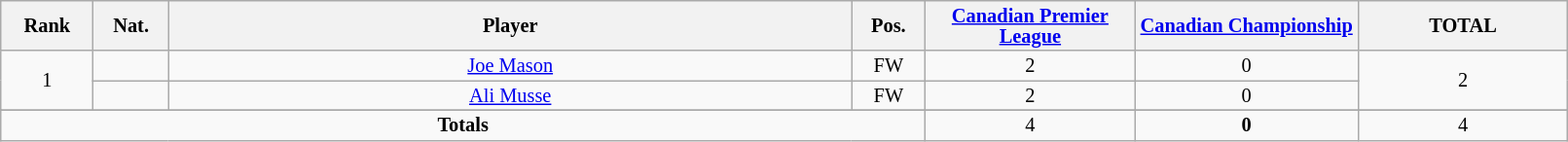<table class="wikitable sortable alternance" style="font-size:85%; text-align:center; line-height:14px; width:85%;">
<tr>
<th width=10>Rank</th>
<th width=10>Nat.</th>
<th scope="col" style="width:275px;">Player</th>
<th width=10>Pos.</th>
<th width=80><a href='#'>Canadian Premier League</a></th>
<th width=80><a href='#'>Canadian Championship</a></th>
<th width=80>TOTAL</th>
</tr>
<tr>
<td rowspan="2">1</td>
<td></td>
<td><a href='#'>Joe Mason</a></td>
<td>FW</td>
<td>2</td>
<td>0</td>
<td rowspan="2">2</td>
</tr>
<tr>
<td></td>
<td><a href='#'>Ali Musse</a></td>
<td>FW</td>
<td>2</td>
<td>0</td>
</tr>
<tr>
</tr>
<tr class="sortbottom">
<td colspan="4"><strong>Totals</strong></td>
<td>4</td>
<td><strong>0</strong></td>
<td>4</td>
</tr>
</table>
